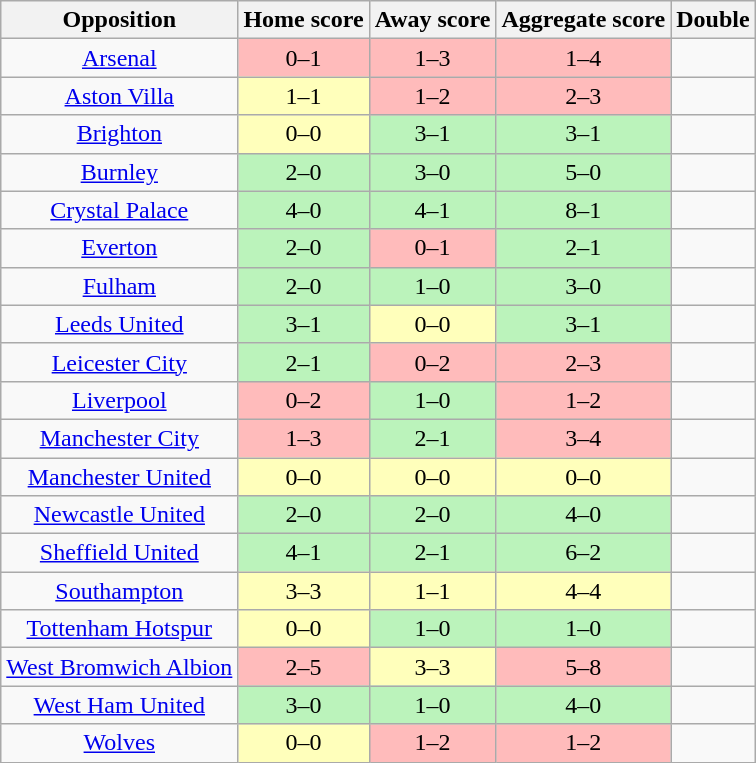<table class="wikitable" style="text-align: center;">
<tr>
<th>Opposition</th>
<th>Home score</th>
<th>Away score</th>
<th>Aggregate score</th>
<th>Double</th>
</tr>
<tr>
<td><a href='#'>Arsenal</a></td>
<td style="background:#ffbbbb;">0–1</td>
<td style="background:#ffbbbb;">1–3</td>
<td style="background:#ffbbbb;">1–4</td>
<td></td>
</tr>
<tr>
<td><a href='#'>Aston Villa</a></td>
<td style="background:#ffffbb;">1–1</td>
<td style="background:#ffbbbb;">1–2</td>
<td style="background:#ffbbbb;">2–3</td>
<td></td>
</tr>
<tr>
<td><a href='#'>Brighton</a></td>
<td style="background:#ffffbb;">0–0</td>
<td style="background:#bbf3bb;">3–1</td>
<td style="background:#bbf3bb;">3–1</td>
<td></td>
</tr>
<tr>
<td><a href='#'>Burnley</a></td>
<td style="background:#bbf3bb;">2–0</td>
<td style="background:#bbf3bb;">3–0</td>
<td style="background:#bbf3bb;">5–0</td>
<td></td>
</tr>
<tr>
<td><a href='#'>Crystal Palace</a></td>
<td style="background:#bbf3bb;">4–0</td>
<td style="background:#bbf3bb;">4–1</td>
<td style="background:#bbf3bb;">8–1</td>
<td></td>
</tr>
<tr>
<td><a href='#'>Everton</a></td>
<td style="background:#bbf3bb;">2–0</td>
<td style="background:#ffbbbb;">0–1</td>
<td style="background:#bbf3bb;">2–1</td>
<td></td>
</tr>
<tr>
<td><a href='#'>Fulham</a></td>
<td style="background:#bbf3bb;">2–0</td>
<td style="background:#bbf3bb;">1–0</td>
<td style="background:#bbf3bb;">3–0</td>
<td></td>
</tr>
<tr>
<td><a href='#'>Leeds United</a></td>
<td style="background:#bbf3bb;">3–1</td>
<td style="background:#ffffbb;">0–0</td>
<td style="background:#bbf3bb;">3–1</td>
<td></td>
</tr>
<tr>
<td><a href='#'>Leicester City</a></td>
<td style="background:#bbf3bb;">2–1</td>
<td style="background:#ffbbbb;">0–2</td>
<td style="background:#ffbbbb;">2–3</td>
<td></td>
</tr>
<tr>
<td><a href='#'>Liverpool</a></td>
<td style="background:#ffbbbb;">0–2</td>
<td style="background:#bbf3bb;">1–0</td>
<td style="background:#ffbbbb;">1–2</td>
<td></td>
</tr>
<tr>
<td><a href='#'>Manchester City</a></td>
<td style="background:#ffbbbb;">1–3</td>
<td style="background:#bbf3bb;">2–1</td>
<td style="background:#ffbbbb;">3–4</td>
<td></td>
</tr>
<tr>
<td><a href='#'>Manchester United</a></td>
<td style="background:#ffffbb;">0–0</td>
<td style="background:#ffffbb;">0–0</td>
<td style="background:#ffffbb;">0–0</td>
<td></td>
</tr>
<tr>
<td><a href='#'>Newcastle United</a></td>
<td style="background:#bbf3bb;">2–0</td>
<td style="background:#bbf3bb;">2–0</td>
<td style="background:#bbf3bb;">4–0</td>
<td></td>
</tr>
<tr>
<td><a href='#'>Sheffield United</a></td>
<td style="background:#bbf3bb;">4–1</td>
<td style="background:#bbf3bb;">2–1</td>
<td style="background:#bbf3bb;">6–2</td>
<td></td>
</tr>
<tr>
<td><a href='#'>Southampton</a></td>
<td style="background:#ffffbb;">3–3</td>
<td style="background:#ffffbb;">1–1</td>
<td style="background:#ffffbb;">4–4</td>
<td></td>
</tr>
<tr>
<td><a href='#'>Tottenham Hotspur</a></td>
<td style="background:#ffffbb;">0–0</td>
<td style="background:#bbf3bb;">1–0</td>
<td style="background:#bbf3bb;">1–0</td>
<td></td>
</tr>
<tr>
<td><a href='#'>West Bromwich Albion</a></td>
<td style="background:#ffbbbb;">2–5</td>
<td style="background:#ffffbb;">3–3</td>
<td style="background:#ffbbbb;">5–8</td>
<td></td>
</tr>
<tr>
<td><a href='#'>West Ham United</a></td>
<td style="background:#bbf3bb;">3–0</td>
<td style="background:#bbf3bb;">1–0</td>
<td style="background:#bbf3bb;">4–0</td>
<td></td>
</tr>
<tr>
<td><a href='#'>Wolves</a></td>
<td style="background:#ffffbb;">0–0</td>
<td style="background:#ffbbbb;">1–2</td>
<td style="background:#ffbbbb;">1–2</td>
<td></td>
</tr>
</table>
